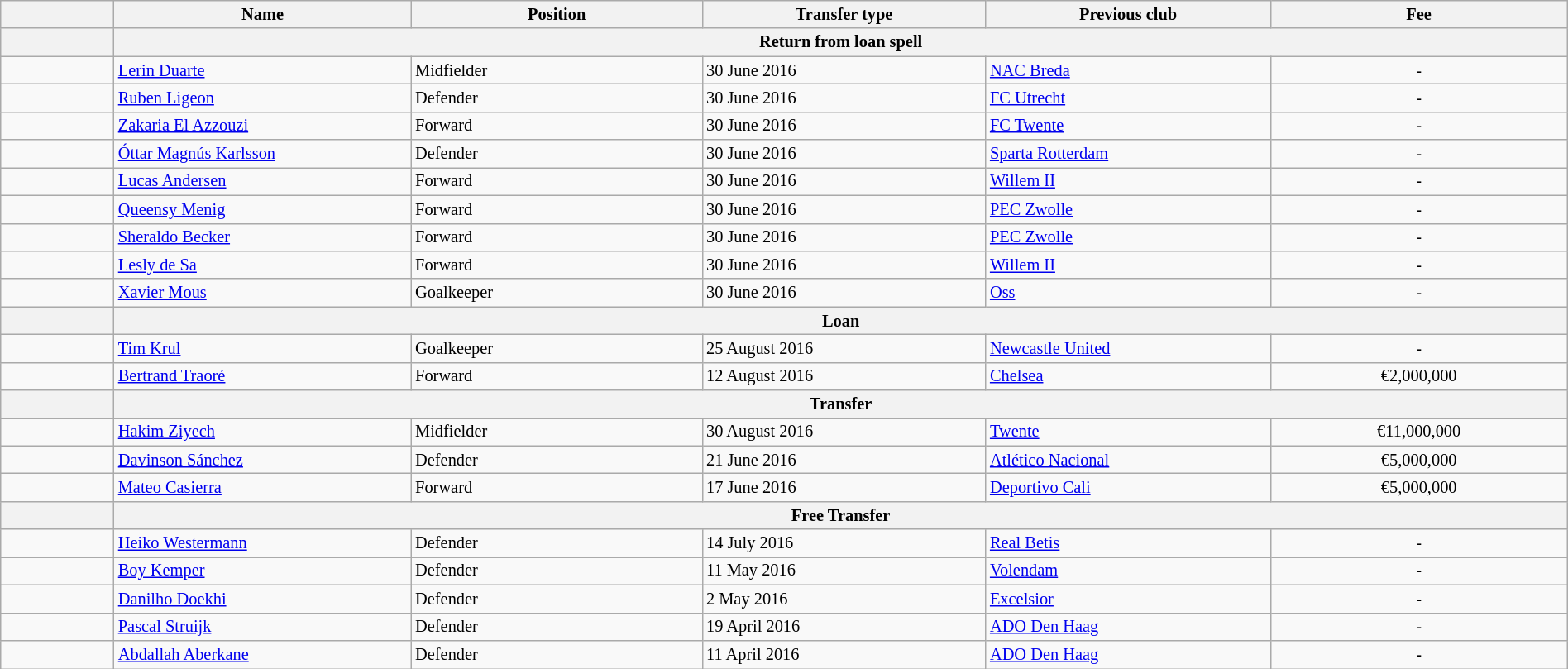<table class="wikitable" style="width:100%; font-size:85%;">
<tr>
<th width="2%"></th>
<th width="5%">Name</th>
<th width="5%">Position</th>
<th width="5%">Transfer type</th>
<th width="5%">Previous club</th>
<th width="5%">Fee</th>
</tr>
<tr>
<th></th>
<th colspan="5" align="center">Return from loan spell</th>
</tr>
<tr>
<td align=center></td>
<td align=left> <a href='#'>Lerin Duarte</a></td>
<td align=left>Midfielder</td>
<td align=left>30 June 2016</td>
<td align=left> <a href='#'>NAC Breda</a></td>
<td align=center>-</td>
</tr>
<tr>
<td align=center></td>
<td align=left> <a href='#'>Ruben Ligeon</a></td>
<td align=left>Defender</td>
<td align=left>30 June 2016</td>
<td align=left> <a href='#'>FC Utrecht</a></td>
<td align=center>-</td>
</tr>
<tr>
<td align=center></td>
<td align=left> <a href='#'>Zakaria El Azzouzi</a></td>
<td align=left>Forward</td>
<td align=left>30 June 2016</td>
<td align=left> <a href='#'>FC Twente</a></td>
<td align=center>-</td>
</tr>
<tr>
<td align=center></td>
<td align=left> <a href='#'>Óttar Magnús Karlsson</a></td>
<td align=left>Defender</td>
<td align=left>30 June 2016</td>
<td align=left> <a href='#'>Sparta Rotterdam</a></td>
<td align=center>-</td>
</tr>
<tr>
<td align=center></td>
<td align=left> <a href='#'>Lucas Andersen</a></td>
<td align=left>Forward</td>
<td align=left>30 June 2016</td>
<td align=left> <a href='#'>Willem II</a></td>
<td align=center>-</td>
</tr>
<tr>
<td align=center></td>
<td align=left> <a href='#'>Queensy Menig</a></td>
<td align=left>Forward</td>
<td align=left>30 June 2016</td>
<td align=left> <a href='#'>PEC Zwolle</a></td>
<td align=center>-</td>
</tr>
<tr>
<td align=center></td>
<td align=left> <a href='#'>Sheraldo Becker</a></td>
<td align=left>Forward</td>
<td align=left>30 June 2016</td>
<td align=left> <a href='#'>PEC Zwolle</a></td>
<td align=center>-</td>
</tr>
<tr>
<td align=center></td>
<td align=left> <a href='#'>Lesly de Sa</a></td>
<td align=left>Forward</td>
<td align=left>30 June 2016</td>
<td align=left> <a href='#'>Willem II</a></td>
<td align=center>-</td>
</tr>
<tr>
<td align=center></td>
<td align=left> <a href='#'>Xavier Mous</a></td>
<td align=left>Goalkeeper</td>
<td align=left>30 June 2016</td>
<td align=left> <a href='#'>Oss</a></td>
<td align=center>-</td>
</tr>
<tr>
<th></th>
<th colspan="5" align="center">Loan</th>
</tr>
<tr>
<td align=center></td>
<td align=left> <a href='#'>Tim Krul</a></td>
<td align=left>Goalkeeper</td>
<td align=left>25 August 2016</td>
<td align=left> <a href='#'>Newcastle United</a></td>
<td align=center>-</td>
</tr>
<tr>
<td align=center></td>
<td align=left> <a href='#'>Bertrand Traoré</a></td>
<td align=left>Forward</td>
<td align=left>12 August 2016</td>
<td align=left> <a href='#'>Chelsea</a></td>
<td align=center>€2,000,000</td>
</tr>
<tr>
<th></th>
<th colspan="5" align="center">Transfer</th>
</tr>
<tr>
<td align=center></td>
<td align=left> <a href='#'>Hakim Ziyech</a></td>
<td align=left>Midfielder</td>
<td align=left>30 August 2016</td>
<td align=left> <a href='#'>Twente</a></td>
<td align=center>€11,000,000</td>
</tr>
<tr>
<td align=center></td>
<td align=left> <a href='#'>Davinson Sánchez</a></td>
<td align=left>Defender</td>
<td align=left>21 June 2016</td>
<td align=left> <a href='#'>Atlético Nacional</a></td>
<td align=center>€5,000,000</td>
</tr>
<tr>
<td align=center></td>
<td align=left> <a href='#'>Mateo Casierra</a></td>
<td align=left>Forward</td>
<td align=left>17 June 2016</td>
<td align=left> <a href='#'>Deportivo Cali</a></td>
<td align=center>€5,000,000</td>
</tr>
<tr>
<th></th>
<th colspan="5" align="center">Free Transfer</th>
</tr>
<tr>
<td align=center></td>
<td align=left> <a href='#'>Heiko Westermann</a></td>
<td align=left>Defender</td>
<td align=left>14 July 2016</td>
<td align=left> <a href='#'>Real Betis</a></td>
<td align=center>-</td>
</tr>
<tr>
<td align=center></td>
<td align=left> <a href='#'>Boy Kemper</a></td>
<td align=left>Defender</td>
<td align=left>11 May 2016</td>
<td align=left> <a href='#'>Volendam</a></td>
<td align=center>-</td>
</tr>
<tr>
<td align=center></td>
<td align=left> <a href='#'>Danilho Doekhi</a></td>
<td align=left>Defender</td>
<td align=left>2 May 2016</td>
<td align=left> <a href='#'>Excelsior</a></td>
<td align=center>-</td>
</tr>
<tr>
<td align=center></td>
<td align=left> <a href='#'>Pascal Struijk</a></td>
<td align=left>Defender</td>
<td align=left>19 April 2016</td>
<td align=left> <a href='#'>ADO Den Haag</a></td>
<td align=center>-</td>
</tr>
<tr>
<td align=center></td>
<td align=left> <a href='#'>Abdallah Aberkane</a></td>
<td align=left>Defender</td>
<td align=left>11 April 2016</td>
<td align=left> <a href='#'>ADO Den Haag</a></td>
<td align=center>-</td>
</tr>
</table>
